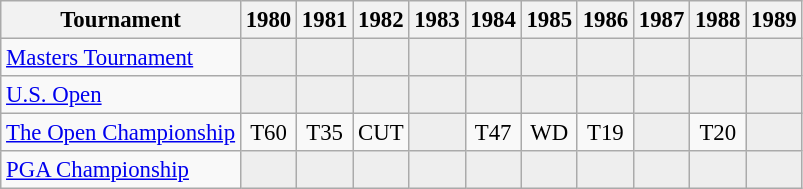<table class="wikitable" style="font-size:95%;text-align:center;">
<tr>
<th>Tournament</th>
<th>1980</th>
<th>1981</th>
<th>1982</th>
<th>1983</th>
<th>1984</th>
<th>1985</th>
<th>1986</th>
<th>1987</th>
<th>1988</th>
<th>1989</th>
</tr>
<tr>
<td align=left><a href='#'>Masters Tournament</a></td>
<td style="background:#eeeeee;"></td>
<td style="background:#eeeeee;"></td>
<td style="background:#eeeeee;"></td>
<td style="background:#eeeeee;"></td>
<td style="background:#eeeeee;"></td>
<td style="background:#eeeeee;"></td>
<td style="background:#eeeeee;"></td>
<td style="background:#eeeeee;"></td>
<td style="background:#eeeeee;"></td>
<td style="background:#eeeeee;"></td>
</tr>
<tr>
<td align=left><a href='#'>U.S. Open</a></td>
<td style="background:#eeeeee;"></td>
<td style="background:#eeeeee;"></td>
<td style="background:#eeeeee;"></td>
<td style="background:#eeeeee;"></td>
<td style="background:#eeeeee;"></td>
<td style="background:#eeeeee;"></td>
<td style="background:#eeeeee;"></td>
<td style="background:#eeeeee;"></td>
<td style="background:#eeeeee;"></td>
<td style="background:#eeeeee;"></td>
</tr>
<tr>
<td align=left><a href='#'>The Open Championship</a></td>
<td>T60</td>
<td>T35</td>
<td>CUT</td>
<td style="background:#eeeeee;"></td>
<td>T47</td>
<td>WD</td>
<td>T19</td>
<td style="background:#eeeeee;"></td>
<td>T20</td>
<td style="background:#eeeeee;"></td>
</tr>
<tr>
<td align=left><a href='#'>PGA Championship</a></td>
<td style="background:#eeeeee;"></td>
<td style="background:#eeeeee;"></td>
<td style="background:#eeeeee;"></td>
<td style="background:#eeeeee;"></td>
<td style="background:#eeeeee;"></td>
<td style="background:#eeeeee;"></td>
<td style="background:#eeeeee;"></td>
<td style="background:#eeeeee;"></td>
<td style="background:#eeeeee;"></td>
<td style="background:#eeeeee;"></td>
</tr>
</table>
